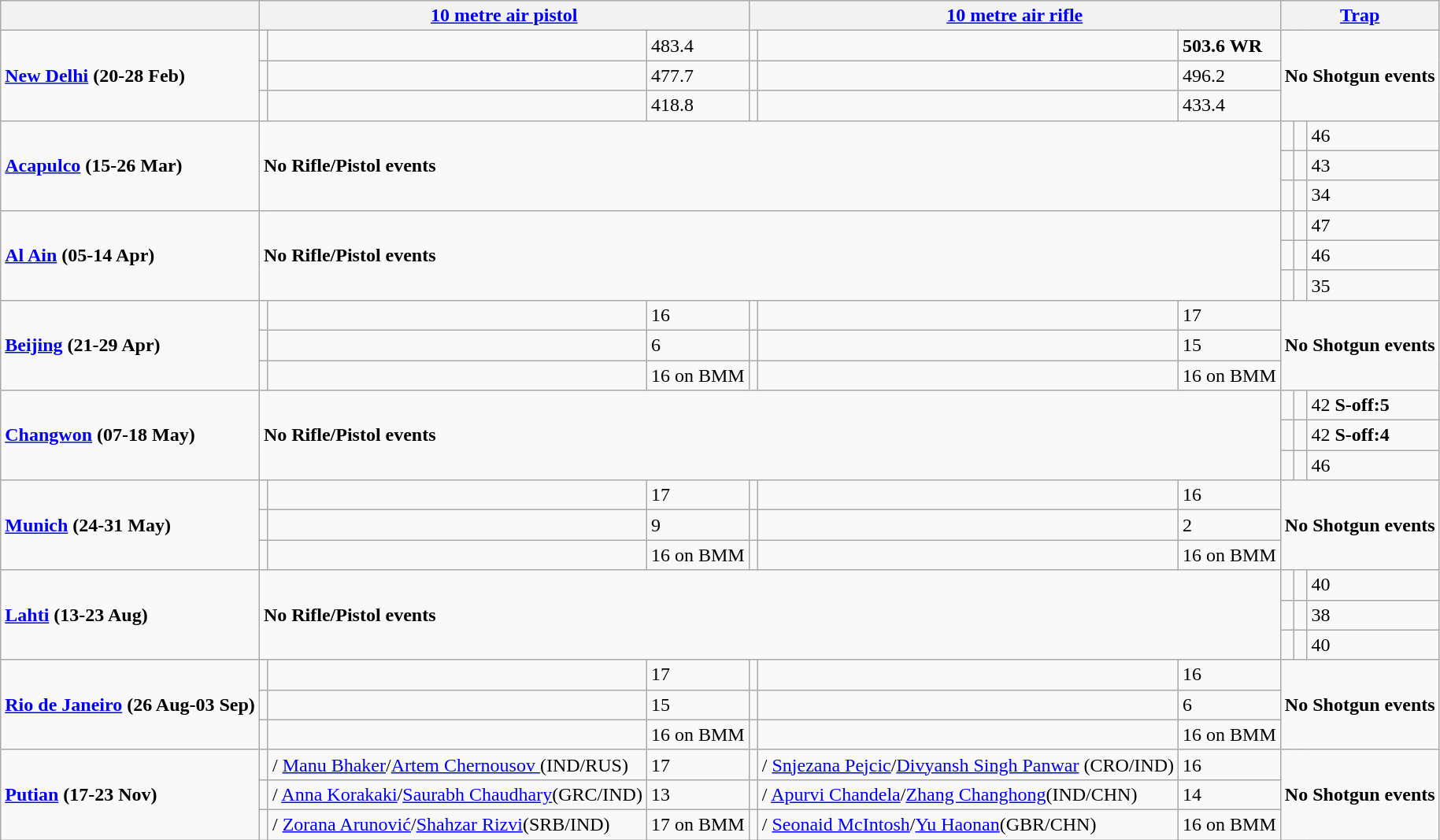<table class="wikitable">
<tr>
<th></th>
<th colspan="3"><a href='#'>10 metre air pistol</a></th>
<th colspan="3"><a href='#'>10 metre air rifle</a></th>
<th colspan="3"><a href='#'>Trap</a></th>
</tr>
<tr>
<td rowspan="3"><strong><a href='#'>New Delhi</a>  (20-28 Feb)</strong></td>
<td></td>
<td></td>
<td>483.4</td>
<td></td>
<td></td>
<td><strong>503.6 WR</strong></td>
<td colspan="3" rowspan="3"><strong>No Shotgun events</strong></td>
</tr>
<tr>
<td></td>
<td></td>
<td>477.7</td>
<td></td>
<td></td>
<td>496.2</td>
</tr>
<tr>
<td></td>
<td></td>
<td>418.8</td>
<td></td>
<td></td>
<td>433.4</td>
</tr>
<tr>
<td rowspan="3"><strong><a href='#'>Acapulco</a> </strong> <strong>(15-26 Mar)</strong></td>
<td colspan="6" rowspan="3"><strong>No Rifle/Pistol events</strong></td>
<td></td>
<td></td>
<td>46</td>
</tr>
<tr>
<td></td>
<td></td>
<td>43</td>
</tr>
<tr>
<td></td>
<td></td>
<td>34</td>
</tr>
<tr>
<td rowspan="3"><strong><a href='#'>Al Ain</a> </strong> <strong>(05-14 Apr)</strong></td>
<td colspan="6" rowspan="3"><strong>No Rifle/Pistol events</strong></td>
<td></td>
<td></td>
<td>47</td>
</tr>
<tr>
<td></td>
<td></td>
<td>46</td>
</tr>
<tr>
<td></td>
<td></td>
<td>35</td>
</tr>
<tr>
<td rowspan="3"><strong><a href='#'>Beijing</a></strong> <strong> (21-29 Apr)</strong></td>
<td></td>
<td></td>
<td>16</td>
<td></td>
<td></td>
<td>17</td>
<td colspan="3" rowspan="3"><strong>No Shotgun events</strong></td>
</tr>
<tr>
<td></td>
<td></td>
<td>6</td>
<td></td>
<td></td>
<td>15</td>
</tr>
<tr>
<td></td>
<td></td>
<td>16 on BMM</td>
<td></td>
<td></td>
<td>16 on BMM</td>
</tr>
<tr>
<td rowspan="3"><strong><a href='#'>Changwon</a></strong> <strong></strong> <strong>(07-18 May)</strong></td>
<td colspan="6" rowspan="3"><strong>No Rifle/Pistol events</strong></td>
<td></td>
<td></td>
<td>42 <strong>S-off:5</strong></td>
</tr>
<tr>
<td></td>
<td></td>
<td>42 <strong>S-off:4</strong></td>
</tr>
<tr>
<td></td>
<td></td>
<td>46</td>
</tr>
<tr>
<td rowspan="3"><strong><a href='#'>Munich</a></strong>  <strong> (24-31 May)</strong></td>
<td></td>
<td></td>
<td>17</td>
<td></td>
<td></td>
<td>16</td>
<td colspan="3" rowspan="3"><strong>No Shotgun events</strong></td>
</tr>
<tr>
<td></td>
<td></td>
<td>9</td>
<td></td>
<td></td>
<td>2</td>
</tr>
<tr>
<td></td>
<td></td>
<td>16 on BMM</td>
<td></td>
<td></td>
<td>16 on BMM</td>
</tr>
<tr>
<td rowspan="3"><strong><a href='#'>Lahti</a></strong> <strong> (13-23 Aug)</strong></td>
<td colspan="6" rowspan="3"><strong>No Rifle/Pistol events</strong></td>
<td></td>
<td></td>
<td>40</td>
</tr>
<tr>
<td></td>
<td></td>
<td>38</td>
</tr>
<tr>
<td></td>
<td></td>
<td>40</td>
</tr>
<tr>
<td rowspan="3"><strong><a href='#'>Rio de Janeiro</a></strong>  <strong> (26 Aug-03 Sep)</strong></td>
<td></td>
<td></td>
<td>17</td>
<td></td>
<td></td>
<td>16</td>
<td colspan="3" rowspan="3"><strong>No Shotgun events</strong></td>
</tr>
<tr>
<td></td>
<td></td>
<td>15</td>
<td></td>
<td></td>
<td>6</td>
</tr>
<tr>
<td></td>
<td></td>
<td>16 on BMM</td>
<td></td>
<td></td>
<td>16 on BMM</td>
</tr>
<tr>
<td rowspan="3"><strong><a href='#'>Putian</a></strong>  <strong> (17-23 Nov)</strong></td>
<td></td>
<td>/ <a href='#'>Manu Bhaker</a>/<a href='#'>Artem Chernousov </a>(IND/RUS)</td>
<td>17</td>
<td></td>
<td>/ <a href='#'>Snjezana Pejcic</a>/<a href='#'>Divyansh Singh Panwar</a> (CRO/IND)</td>
<td>16</td>
<td colspan="3" rowspan="3"><strong>No Shotgun events</strong></td>
</tr>
<tr>
<td></td>
<td>/ <a href='#'>Anna Korakaki</a>/<a href='#'>Saurabh Chaudhary</a>(GRC/IND)</td>
<td>13</td>
<td></td>
<td>/ <a href='#'>Apurvi Chandela</a>/<a href='#'>Zhang Changhong</a>(IND/CHN)</td>
<td>14</td>
</tr>
<tr>
<td></td>
<td>/ <a href='#'>Zorana Arunović</a>/<a href='#'>Shahzar Rizvi</a>(SRB/IND)</td>
<td>17 on BMM</td>
<td></td>
<td>/ <a href='#'>Seonaid McIntosh</a>/<a href='#'>Yu Haonan</a>(GBR/CHN)</td>
<td>16 on BMM</td>
</tr>
</table>
